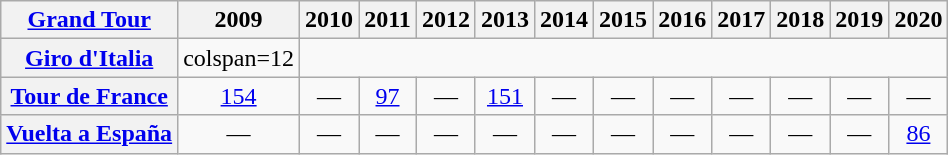<table class="wikitable plainrowheaders">
<tr>
<th scope="col"><a href='#'>Grand Tour</a></th>
<th scope="col">2009</th>
<th scope="col">2010</th>
<th scope="col">2011</th>
<th scope="col">2012</th>
<th scope="col">2013</th>
<th scope="col">2014</th>
<th scope="col">2015</th>
<th scope="col">2016</th>
<th scope="col">2017</th>
<th scope="col">2018</th>
<th scope="col">2019</th>
<th scope="col">2020</th>
</tr>
<tr style="text-align:center;">
<th scope="row"> <a href='#'>Giro d'Italia</a></th>
<td>colspan=12 </td>
</tr>
<tr style="text-align:center;">
<th scope="row"> <a href='#'>Tour de France</a></th>
<td><a href='#'>154</a></td>
<td>—</td>
<td><a href='#'>97</a></td>
<td>—</td>
<td><a href='#'>151</a></td>
<td>—</td>
<td>—</td>
<td>—</td>
<td>—</td>
<td>—</td>
<td>—</td>
<td>—</td>
</tr>
<tr style="text-align:center;">
<th scope="row"> <a href='#'>Vuelta a España</a></th>
<td>—</td>
<td>—</td>
<td>—</td>
<td>—</td>
<td>—</td>
<td>—</td>
<td>—</td>
<td>—</td>
<td>—</td>
<td>—</td>
<td>—</td>
<td><a href='#'>86</a></td>
</tr>
</table>
